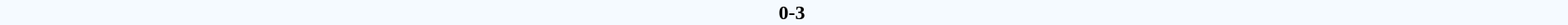<table style="width: 100%; background:#F5FAFF;" cellspacing="0">
<tr>
<td align=center rowspan=3 width=20%></td>
</tr>
<tr>
<td width=24% align=right></td>
<td align=center width=13%><strong>0-3</strong></td>
<td width=24%></td>
<td style=font-size:85% rowspan=3 align=center></td>
</tr>
</table>
